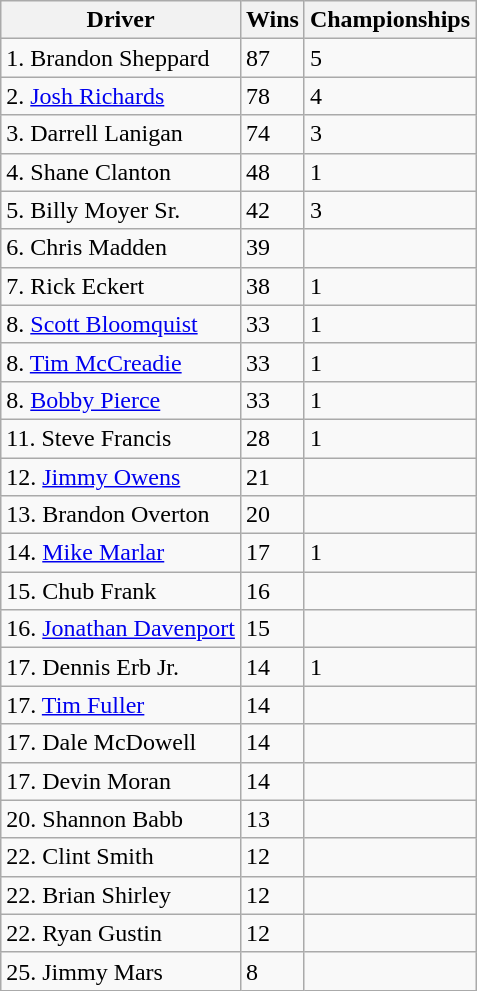<table class="wikitable">
<tr>
<th>Driver</th>
<th>Wins</th>
<th>Championships</th>
</tr>
<tr>
<td>1. Brandon Sheppard</td>
<td>87</td>
<td>5</td>
</tr>
<tr>
<td>2. <a href='#'>Josh Richards</a></td>
<td>78</td>
<td>4</td>
</tr>
<tr>
<td>3. Darrell Lanigan</td>
<td>74</td>
<td>3</td>
</tr>
<tr>
<td>4. Shane Clanton</td>
<td>48</td>
<td>1</td>
</tr>
<tr>
<td>5. Billy Moyer Sr.</td>
<td>42</td>
<td>3</td>
</tr>
<tr>
<td>6. Chris Madden</td>
<td>39</td>
<td></td>
</tr>
<tr>
<td>7. Rick Eckert</td>
<td>38</td>
<td>1</td>
</tr>
<tr>
<td>8. <a href='#'>Scott Bloomquist</a></td>
<td>33</td>
<td>1</td>
</tr>
<tr>
<td>8. <a href='#'>Tim McCreadie</a></td>
<td>33</td>
<td>1</td>
</tr>
<tr>
<td>8. <a href='#'>Bobby Pierce</a></td>
<td>33</td>
<td>1</td>
</tr>
<tr>
<td>11. Steve Francis</td>
<td>28</td>
<td>1</td>
</tr>
<tr>
<td>12. <a href='#'>Jimmy Owens</a></td>
<td>21</td>
<td></td>
</tr>
<tr>
<td>13. Brandon Overton</td>
<td>20</td>
<td></td>
</tr>
<tr>
<td>14. <a href='#'>Mike Marlar</a></td>
<td>17</td>
<td>1</td>
</tr>
<tr>
<td>15. Chub Frank</td>
<td>16</td>
<td></td>
</tr>
<tr>
<td>16. <a href='#'>Jonathan Davenport</a></td>
<td>15</td>
<td></td>
</tr>
<tr>
<td>17. Dennis Erb Jr.</td>
<td>14</td>
<td>1</td>
</tr>
<tr>
<td>17. <a href='#'>Tim Fuller</a></td>
<td>14</td>
<td></td>
</tr>
<tr>
<td>17. Dale McDowell</td>
<td>14</td>
<td></td>
</tr>
<tr>
<td>17. Devin Moran</td>
<td>14</td>
<td></td>
</tr>
<tr>
<td>20. Shannon Babb</td>
<td>13</td>
<td></td>
</tr>
<tr>
<td>22. Clint Smith</td>
<td>12</td>
<td></td>
</tr>
<tr>
<td>22. Brian Shirley</td>
<td>12</td>
<td></td>
</tr>
<tr>
<td>22. Ryan Gustin</td>
<td>12</td>
<td></td>
</tr>
<tr>
<td>25. Jimmy Mars</td>
<td>8</td>
<td></td>
</tr>
</table>
